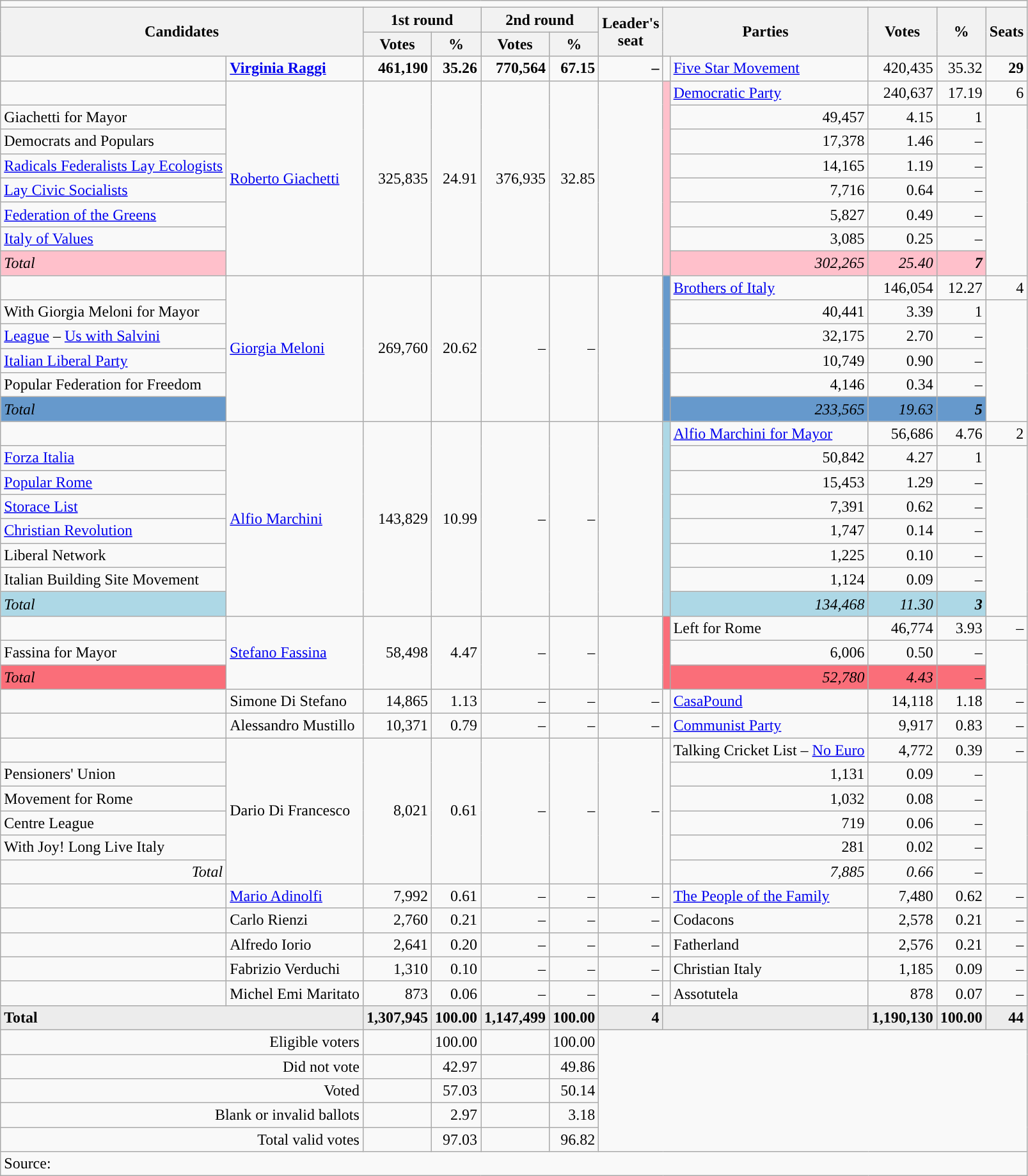<table class="wikitable" style="text-align:right;">
<tr>
<td colspan="12"></td>
</tr>
<tr>
<th rowspan=2 colspan="2">Candidates</th>
<th colspan=2>1st round</th>
<th colspan=2>2nd round</th>
<th rowspan=2>Leader's<br>seat</th>
<th rowspan=2 colspan=2>Parties</th>
<th rowspan=2>Votes</th>
<th rowspan=2>%</th>
<th rowspan=2>Seats</th>
</tr>
<tr>
<th>Votes</th>
<th>%</th>
<th>Votes</th>
<th>%</th>
</tr>
<tr>
<td></td>
<td style="text-align:left;"><strong><a href='#'>Virginia Raggi</a></strong></td>
<td><strong>461,190</strong></td>
<td><strong>35.26</strong></td>
<td><strong>770,564</strong></td>
<td><strong>67.15</strong></td>
<td><strong>–</strong></td>
<td></td>
<td style="text-align:left;"><a href='#'>Five Star Movement</a></td>
<td>420,435</td>
<td>35.32</td>
<td><strong>29</strong></td>
</tr>
<tr>
<td></td>
<td rowspan=8 style="text-align:left;"><a href='#'>Roberto Giachetti</a></td>
<td rowspan=8>325,835</td>
<td rowspan=8>24.91</td>
<td rowspan=8>376,935</td>
<td rowspan=8>32.85</td>
<td rowspan=8></td>
<td rowspan=8 bgcolor=pink></td>
<td style="text-align:left;"><a href='#'>Democratic Party</a></td>
<td>240,637</td>
<td>17.19</td>
<td>6</td>
</tr>
<tr>
<td style="text-align:left;">Giachetti for Mayor</td>
<td>49,457</td>
<td>4.15</td>
<td>1</td>
</tr>
<tr>
<td style="text-align:left;">Democrats and Populars</td>
<td>17,378</td>
<td>1.46</td>
<td>–</td>
</tr>
<tr>
<td style="text-align:left;"><a href='#'>Radicals Federalists Lay Ecologists</a></td>
<td>14,165</td>
<td>1.19</td>
<td>–</td>
</tr>
<tr>
<td style="text-align:left;"><a href='#'>Lay Civic Socialists</a></td>
<td>7,716</td>
<td>0.64</td>
<td>–</td>
</tr>
<tr>
<td style="text-align:left;"><a href='#'>Federation of the Greens</a></td>
<td>5,827</td>
<td>0.49</td>
<td>–</td>
</tr>
<tr>
<td style="text-align:left;"><a href='#'>Italy of Values</a></td>
<td>3,085</td>
<td>0.25</td>
<td>–</td>
</tr>
<tr>
<td bgcolor=pink align=left><em>Total</em></td>
<td bgcolor=pink align=right><em>302,265</em></td>
<td bgcolor=pink align=right><em>25.40</em></td>
<td bgcolor=pink align=right><strong><em>7</em></strong></td>
</tr>
<tr>
<td></td>
<td rowspan=6 style="text-align:left;"><a href='#'>Giorgia Meloni</a></td>
<td rowspan=6>269,760</td>
<td rowspan=6>20.62</td>
<td rowspan=6>–</td>
<td rowspan=6>–</td>
<td rowspan=6></td>
<td rowspan=6  bgcolor=#6699CC></td>
<td style="text-align:left;"><a href='#'>Brothers of Italy</a></td>
<td>146,054</td>
<td>12.27</td>
<td>4</td>
</tr>
<tr>
<td style="text-align:left;">With Giorgia Meloni for Mayor</td>
<td>40,441</td>
<td>3.39</td>
<td>1</td>
</tr>
<tr>
<td style="text-align:left;"><a href='#'>League</a> – <a href='#'>Us with Salvini</a></td>
<td>32,175</td>
<td>2.70</td>
<td>–</td>
</tr>
<tr>
<td style="text-align:left;"><a href='#'>Italian Liberal Party</a></td>
<td>10,749</td>
<td>0.90</td>
<td>–</td>
</tr>
<tr>
<td style="text-align:left;">Popular Federation for Freedom</td>
<td>4,146</td>
<td>0.34</td>
<td>–</td>
</tr>
<tr>
<td bgcolor=#6699CC align=left><em>Total</em></td>
<td bgcolor=#6699CC align=right><em>233,565</em></td>
<td bgcolor=#6699CC align=right><em>19.63</em></td>
<td bgcolor=#6699CC align=right><strong><em>5</em></strong></td>
</tr>
<tr>
<td></td>
<td rowspan=8 style="text-align:left;"><a href='#'>Alfio Marchini</a></td>
<td rowspan=8>143,829</td>
<td rowspan=8>10.99</td>
<td rowspan=8>–</td>
<td rowspan=8>–</td>
<td rowspan=8></td>
<td rowspan=8 bgcolor=lightblue></td>
<td style="text-align:left;"><a href='#'>Alfio Marchini for Mayor</a></td>
<td>56,686</td>
<td>4.76</td>
<td>2</td>
</tr>
<tr>
<td style="text-align:left;"><a href='#'>Forza Italia</a></td>
<td>50,842</td>
<td>4.27</td>
<td>1</td>
</tr>
<tr>
<td style="text-align:left;"><a href='#'>Popular Rome</a></td>
<td>15,453</td>
<td>1.29</td>
<td>–</td>
</tr>
<tr>
<td style="text-align:left;"><a href='#'>Storace List</a></td>
<td>7,391</td>
<td>0.62</td>
<td>–</td>
</tr>
<tr>
<td style="text-align:left;"><a href='#'>Christian Revolution</a></td>
<td>1,747</td>
<td>0.14</td>
<td>–</td>
</tr>
<tr>
<td style="text-align:left;">Liberal Network</td>
<td>1,225</td>
<td>0.10</td>
<td>–</td>
</tr>
<tr>
<td style="text-align:left;">Italian Building Site Movement</td>
<td>1,124</td>
<td>0.09</td>
<td>–</td>
</tr>
<tr>
<td bgcolor=lightblue align=left><em>Total</em></td>
<td bgcolor=lightblue align=right><em>134,468</em></td>
<td bgcolor=lightblue align=right><em>11.30</em></td>
<td bgcolor=lightblue align=right><strong><em>3</em></strong></td>
</tr>
<tr>
<td></td>
<td rowspan=3 style="text-align:left;"><a href='#'>Stefano Fassina</a></td>
<td rowspan=3>58,498</td>
<td rowspan=3>4.47</td>
<td rowspan=3>–</td>
<td rowspan=3>–</td>
<td rowspan=3></td>
<td rowspan=3 bgcolor=#FA6E79></td>
<td style="text-align:left;">Left for Rome</td>
<td>46,774</td>
<td>3.93</td>
<td>–</td>
</tr>
<tr>
<td style="text-align:left;">Fassina for Mayor</td>
<td>6,006</td>
<td>0.50</td>
<td>–</td>
</tr>
<tr>
<td bgcolor=#FA6E79 align=left><em>Total</em></td>
<td bgcolor=#FA6E79 align=right><em>52,780</em></td>
<td bgcolor=#FA6E79 align=right><em>4.43</em></td>
<td bgcolor=#FA6E79 align=right>–</td>
</tr>
<tr>
<td></td>
<td style="text-align:left;">Simone Di Stefano</td>
<td>14,865</td>
<td>1.13</td>
<td>–</td>
<td>–</td>
<td>–</td>
<td></td>
<td style="text-align:left;"><a href='#'>CasaPound</a></td>
<td>14,118</td>
<td>1.18</td>
<td>–</td>
</tr>
<tr>
<td></td>
<td style="text-align:left;">Alessandro Mustillo</td>
<td>10,371</td>
<td>0.79</td>
<td>–</td>
<td>–</td>
<td>–</td>
<td></td>
<td style="text-align:left;"><a href='#'>Communist Party</a></td>
<td>9,917</td>
<td>0.83</td>
<td>–</td>
</tr>
<tr>
<td></td>
<td rowspan=6 style="text-align:left;">Dario Di Francesco</td>
<td rowspan=6>8,021</td>
<td rowspan=6>0.61</td>
<td rowspan=6>–</td>
<td rowspan=6>–</td>
<td rowspan=6>–</td>
<td rowspan=6 bgcolor=></td>
<td style="text-align:left;">Talking Cricket List – <a href='#'>No Euro</a></td>
<td>4,772</td>
<td>0.39</td>
<td>–</td>
</tr>
<tr>
<td style="text-align:left;">Pensioners' Union</td>
<td>1,131</td>
<td>0.09</td>
<td>–</td>
</tr>
<tr>
<td style="text-align:left;">Movement for Rome</td>
<td>1,032</td>
<td>0.08</td>
<td>–</td>
</tr>
<tr>
<td style="text-align:left;">Centre League</td>
<td>719</td>
<td>0.06</td>
<td>–</td>
</tr>
<tr>
<td style="text-align:left;">With Joy! Long Live Italy</td>
<td>281</td>
<td>0.02</td>
<td>–</td>
</tr>
<tr>
<td bgcolor=><em>Total</em></td>
<td bgcolor=><em>7,885</em></td>
<td bgcolor=><em>0.66</em></td>
<td bgcolor=>–</td>
</tr>
<tr>
<td></td>
<td style="text-align:left;"><a href='#'>Mario Adinolfi</a></td>
<td>7,992</td>
<td>0.61</td>
<td>–</td>
<td>–</td>
<td>–</td>
<td></td>
<td style="text-align:left;"><a href='#'>The People of the Family</a></td>
<td>7,480</td>
<td>0.62</td>
<td>–</td>
</tr>
<tr>
<td></td>
<td style="text-align:left;">Carlo Rienzi</td>
<td>2,760</td>
<td>0.21</td>
<td>–</td>
<td>–</td>
<td>–</td>
<td></td>
<td style="text-align:left;">Codacons</td>
<td>2,578</td>
<td>0.21</td>
<td>–</td>
</tr>
<tr>
<td></td>
<td style="text-align:left;">Alfredo Iorio</td>
<td>2,641</td>
<td>0.20</td>
<td>–</td>
<td>–</td>
<td>–</td>
<td></td>
<td style="text-align:left;">Fatherland</td>
<td>2,576</td>
<td>0.21</td>
<td>–</td>
</tr>
<tr>
<td></td>
<td style="text-align:left;">Fabrizio Verduchi</td>
<td>1,310</td>
<td>0.10</td>
<td>–</td>
<td>–</td>
<td>–</td>
<td></td>
<td style="text-align:left;">Christian Italy</td>
<td>1,185</td>
<td>0.09</td>
<td>–</td>
</tr>
<tr>
<td></td>
<td style="text-align:left;">Michel Emi Maritato</td>
<td>873</td>
<td>0.06</td>
<td>–</td>
<td>–</td>
<td>–</td>
<td></td>
<td style="text-align:left;">Assotutela</td>
<td>878</td>
<td>0.07</td>
<td>–</td>
</tr>
<tr bgcolor=ececec>
<td colspan="2" style="text-align:left;"><strong>Total</strong></td>
<td><strong>1,307,945</strong></td>
<td><strong>100.00</strong></td>
<td><strong>1,147,499</strong></td>
<td><strong>100.00</strong></td>
<td><strong>4</strong></td>
<td colspan=2></td>
<td><strong>1,190,130</strong></td>
<td><strong>100.00</strong></td>
<td><strong>44</strong></td>
</tr>
<tr>
<td colspan=2>Eligible voters</td>
<td style="text-align: right"></td>
<td style="text-align: right">100.00</td>
<td style="text-align: right"></td>
<td style="text-align: right">100.00</td>
<td rowspan=5 colspan=6></td>
</tr>
<tr>
<td colspan=2>Did not vote</td>
<td style="text-align: right"></td>
<td style="text-align: right">42.97</td>
<td style="text-align: right"></td>
<td style="text-align: right">49.86</td>
</tr>
<tr>
<td colspan=2>Voted</td>
<td style="text-align: right"></td>
<td style="text-align: right">57.03</td>
<td style="text-align: right"></td>
<td style="text-align: right">50.14</td>
</tr>
<tr>
<td colspan=2>Blank or invalid ballots</td>
<td style="text-align: right"></td>
<td style="text-align: right">2.97</td>
<td style="text-align: right"></td>
<td style="text-align: right">3.18</td>
</tr>
<tr>
<td colspan=2>Total valid votes</td>
<td style="text-align: right"></td>
<td style="text-align: right">97.03</td>
<td style="text-align: right"></td>
<td style="text-align: right">96.82</td>
</tr>
<tr>
<td style="text-align:left;" colspan="12">Source: </td>
</tr>
</table>
